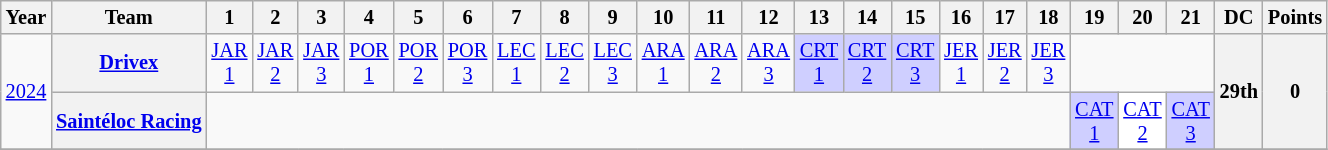<table class="wikitable" style="text-align:center; font-size:85%">
<tr>
<th>Year</th>
<th>Team</th>
<th>1</th>
<th>2</th>
<th>3</th>
<th>4</th>
<th>5</th>
<th>6</th>
<th>7</th>
<th>8</th>
<th>9</th>
<th>10</th>
<th>11</th>
<th>12</th>
<th>13</th>
<th>14</th>
<th>15</th>
<th>16</th>
<th>17</th>
<th>18</th>
<th>19</th>
<th>20</th>
<th>21</th>
<th>DC</th>
<th>Points</th>
</tr>
<tr>
<td rowspan=2><a href='#'>2024</a></td>
<th><a href='#'>Drivex</a></th>
<td><a href='#'>JAR<br>1</a></td>
<td><a href='#'>JAR<br>2</a></td>
<td><a href='#'>JAR<br>3</a></td>
<td><a href='#'>POR<br>1</a></td>
<td><a href='#'>POR<br>2</a></td>
<td><a href='#'>POR<br>3</a></td>
<td><a href='#'>LEC<br>1</a></td>
<td><a href='#'>LEC<br>2</a></td>
<td><a href='#'>LEC<br>3</a></td>
<td><a href='#'>ARA<br>1</a></td>
<td><a href='#'>ARA<br>2</a></td>
<td><a href='#'>ARA<br>3</a></td>
<td style="background:#CFCFFF"><a href='#'>CRT<br>1</a><br></td>
<td style="background:#CFCFFF"><a href='#'>CRT<br>2</a><br></td>
<td style="background:#CFCFFF"><a href='#'>CRT<br>3</a><br></td>
<td><a href='#'>JER<br>1</a></td>
<td><a href='#'>JER<br>2</a></td>
<td><a href='#'>JER<br>3</a></td>
<td colspan=3></td>
<th rowspan=2>29th</th>
<th rowspan=2>0</th>
</tr>
<tr>
<th nowrap><a href='#'>Saintéloc Racing</a></th>
<td colspan=18></td>
<td style="background:#CFCFFF"><a href='#'>CAT<br>1</a><br></td>
<td style="background:#FFFFFF"><a href='#'>CAT<br>2</a><br></td>
<td style="background:#CFCFFF"><a href='#'>CAT<br>3</a><br></td>
</tr>
<tr>
</tr>
</table>
